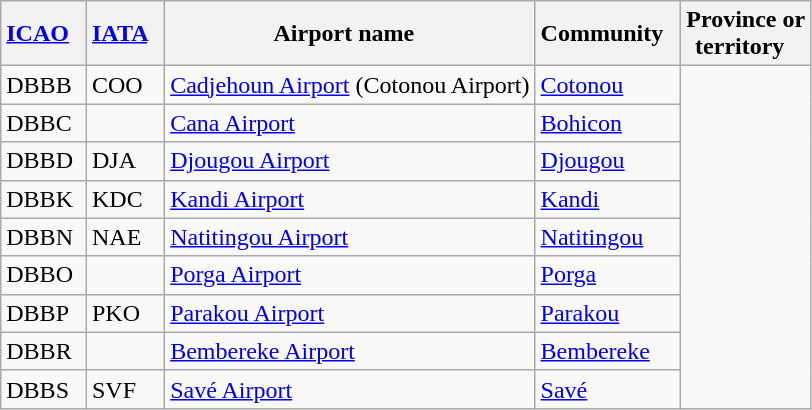<table class="wikitable" style="width:auto;">
<tr>
<th width="*"><a href='#'>ICAO</a>  </th>
<th width="*"><a href='#'>IATA</a>  </th>
<th width="*">Airport name  </th>
<th width="*">Community  </th>
<th width="*">Province or<br>territory  </th>
</tr>
<tr>
<td>DBBB</td>
<td>COO</td>
<td><a href='#'>Cadjehoun Airport</a> (Cotonou Airport)</td>
<td><a href='#'>Cotonou</a></td>
</tr>
<tr>
<td>DBBC</td>
<td></td>
<td><a href='#'>Cana Airport</a></td>
<td><a href='#'>Bohicon</a></td>
</tr>
<tr>
<td>DBBD</td>
<td>DJA</td>
<td><a href='#'>Djougou Airport</a></td>
<td><a href='#'>Djougou</a></td>
</tr>
<tr>
<td>DBBK</td>
<td>KDC</td>
<td><a href='#'>Kandi Airport</a></td>
<td><a href='#'>Kandi</a></td>
</tr>
<tr>
<td>DBBN</td>
<td>NAE</td>
<td><a href='#'>Natitingou Airport</a></td>
<td><a href='#'>Natitingou</a></td>
</tr>
<tr>
<td>DBBO</td>
<td></td>
<td><a href='#'>Porga Airport</a></td>
<td><a href='#'>Porga</a></td>
</tr>
<tr>
<td>DBBP</td>
<td>PKO</td>
<td><a href='#'>Parakou Airport</a></td>
<td><a href='#'>Parakou</a></td>
</tr>
<tr>
<td>DBBR</td>
<td></td>
<td><a href='#'>Bembereke Airport</a></td>
<td><a href='#'>Bembereke</a></td>
</tr>
<tr>
<td>DBBS</td>
<td>SVF</td>
<td><a href='#'>Savé Airport</a></td>
<td><a href='#'>Savé</a></td>
</tr>
</table>
